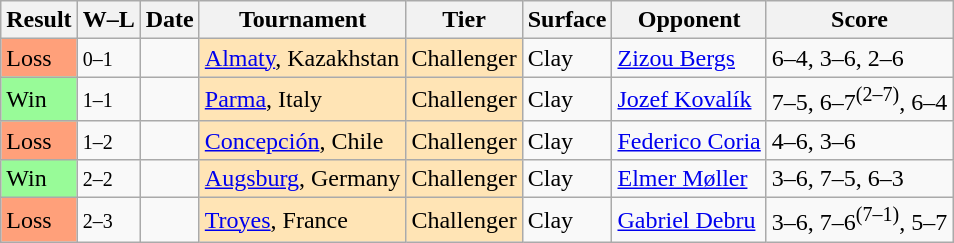<table class="sortable wikitable">
<tr>
<th>Result</th>
<th class="unsortable">W–L</th>
<th>Date</th>
<th>Tournament</th>
<th>Tier</th>
<th>Surface</th>
<th>Opponent</th>
<th class="unsortable">Score</th>
</tr>
<tr>
<td bgcolor=FFA07A>Loss</td>
<td><small>0–1</small></td>
<td><a href='#'></a></td>
<td style="background:moccasin;"><a href='#'>Almaty</a>, Kazakhstan</td>
<td style="background:moccasin;">Challenger</td>
<td>Clay</td>
<td> <a href='#'>Zizou Bergs</a></td>
<td>6–4, 3–6, 2–6</td>
</tr>
<tr>
<td bgcolor=98FB98>Win</td>
<td><small>1–1</small></td>
<td><a href='#'></a></td>
<td style="background:moccasin;"><a href='#'>Parma</a>, Italy</td>
<td style="background:moccasin;">Challenger</td>
<td>Clay</td>
<td> <a href='#'>Jozef Kovalík</a></td>
<td>7–5, 6–7<sup>(2–7)</sup>, 6–4</td>
</tr>
<tr>
<td bgcolor=FFA07A>Loss</td>
<td><small>1–2</small></td>
<td><a href='#'></a></td>
<td style="background:moccasin;"><a href='#'>Concepción</a>, Chile</td>
<td style="background:moccasin;">Challenger</td>
<td>Clay</td>
<td> <a href='#'>Federico Coria</a></td>
<td>4–6, 3–6</td>
</tr>
<tr>
<td bgcolor=98FB98>Win</td>
<td><small>2–2</small></td>
<td><a href='#'></a></td>
<td style="background:moccasin;"><a href='#'>Augsburg</a>, Germany</td>
<td style="background:moccasin;">Challenger</td>
<td>Clay</td>
<td> <a href='#'>Elmer Møller</a></td>
<td>3–6, 7–5, 6–3</td>
</tr>
<tr>
<td bgcolor=FFA07A>Loss</td>
<td><small>2–3</small></td>
<td><a href='#'></a></td>
<td style="background:moccasin;"><a href='#'>Troyes</a>, France</td>
<td style="background:moccasin;">Challenger</td>
<td>Clay</td>
<td> <a href='#'>Gabriel Debru</a></td>
<td>3–6, 7–6<sup>(7–1)</sup>, 5–7</td>
</tr>
</table>
